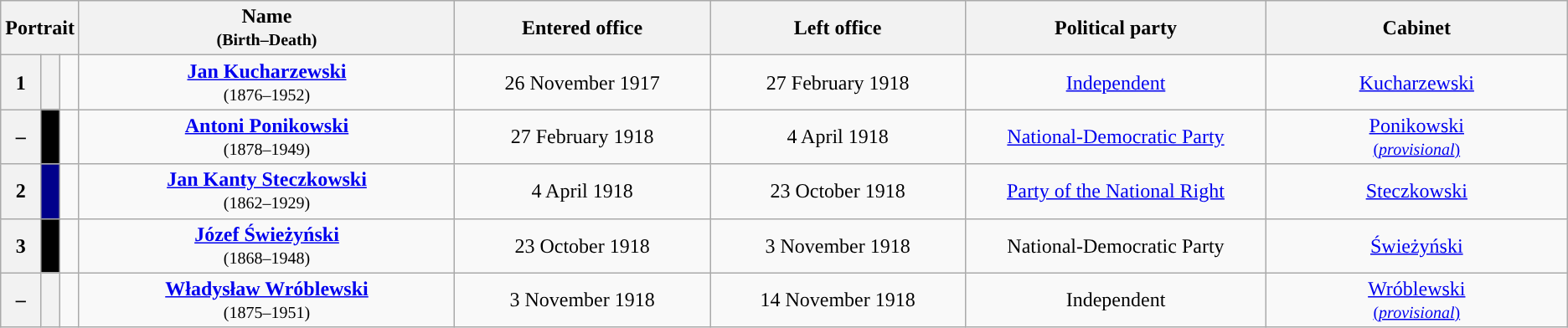<table class="wikitable" style="text-align:center">
<tr>
<th colspan="3">Portrait</th>
<th width=25%>Name<br><small>(Birth–Death)</small></th>
<th width=17%>Entered office</th>
<th width=17%>Left office</th>
<th width=20%>Political party</th>
<th width=20%>Cabinet</th>
</tr>
<tr>
<th>1</th>
<th style="background:"></th>
<td></td>
<td><strong><a href='#'>Jan Kucharzewski</a></strong><br><small>(1876–1952)</small></td>
<td>26 November 1917</td>
<td>27 February 1918</td>
<td><a href='#'>Independent</a></td>
<td><a href='#'>Kucharzewski</a></td>
</tr>
<tr>
<th>–</th>
<th style="background:black"></th>
<td></td>
<td><strong><a href='#'>Antoni Ponikowski</a></strong><br><small>(1878–1949)</small></td>
<td>27 February 1918</td>
<td>4 April 1918</td>
<td><a href='#'>National-Democratic Party</a></td>
<td><a href='#'>Ponikowski<br><small>(<em>provisional</em>)</small></a></td>
</tr>
<tr>
<th>2</th>
<th style="background:darkblue"></th>
<td></td>
<td><strong><a href='#'>Jan Kanty Steczkowski</a></strong><br><small>(1862–1929)</small></td>
<td>4 April 1918</td>
<td>23 October 1918</td>
<td><a href='#'>Party of the National Right</a></td>
<td><a href='#'>Steczkowski</a></td>
</tr>
<tr>
<th>3</th>
<th style="background:black"></th>
<td></td>
<td><strong><a href='#'>Józef Świeżyński</a></strong><br><small>(1868–1948)</small></td>
<td>23 October 1918</td>
<td>3 November 1918</td>
<td>National-Democratic Party</td>
<td><a href='#'>Świeżyński</a></td>
</tr>
<tr>
<th>–</th>
<th style="background:"></th>
<td></td>
<td><strong><a href='#'>Władysław Wróblewski</a></strong><br><small>(1875–1951)</small></td>
<td>3 November 1918</td>
<td>14 November 1918</td>
<td>Independent</td>
<td><a href='#'>Wróblewski<br><small>(<em>provisional</em>)</small></a></td>
</tr>
</table>
